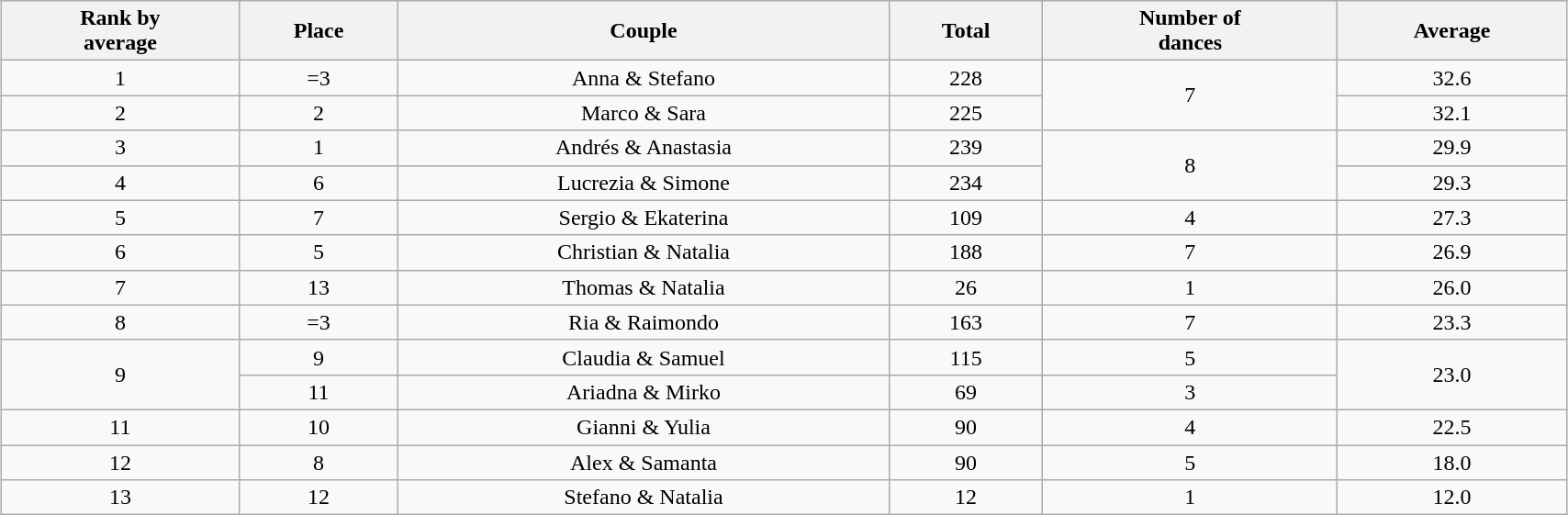<table class="wikitable sortable" style="text-align:center; margin: 5px; width: 90%">
<tr>
<th>Rank by<br> average</th>
<th>Place</th>
<th>Couple</th>
<th>Total</th>
<th>Number of<br> dances</th>
<th>Average</th>
</tr>
<tr>
<td>1</td>
<td>=3</td>
<td>Anna & Stefano</td>
<td>228</td>
<td rowspan=2>7</td>
<td>32.6</td>
</tr>
<tr>
<td>2</td>
<td>2</td>
<td>Marco & Sara</td>
<td>225</td>
<td>32.1</td>
</tr>
<tr>
<td>3</td>
<td>1</td>
<td>Andrés & Anastasia</td>
<td>239</td>
<td rowspan=2>8</td>
<td>29.9</td>
</tr>
<tr>
<td>4</td>
<td>6</td>
<td>Lucrezia & Simone</td>
<td>234</td>
<td>29.3</td>
</tr>
<tr>
<td>5</td>
<td>7</td>
<td>Sergio & Ekaterina</td>
<td>109</td>
<td>4</td>
<td>27.3</td>
</tr>
<tr>
<td>6</td>
<td>5</td>
<td>Christian & Natalia</td>
<td>188</td>
<td>7</td>
<td>26.9</td>
</tr>
<tr>
<td>7</td>
<td>13</td>
<td>Thomas & Natalia</td>
<td>26</td>
<td>1</td>
<td>26.0</td>
</tr>
<tr>
<td>8</td>
<td>=3</td>
<td>Ria & Raimondo</td>
<td>163</td>
<td>7</td>
<td>23.3</td>
</tr>
<tr>
<td rowspan=2>9</td>
<td>9</td>
<td>Claudia & Samuel</td>
<td>115</td>
<td>5</td>
<td rowspan=2>23.0</td>
</tr>
<tr>
<td>11</td>
<td>Ariadna & Mirko</td>
<td>69</td>
<td>3</td>
</tr>
<tr>
<td>11</td>
<td>10</td>
<td>Gianni & Yulia</td>
<td>90</td>
<td>4</td>
<td>22.5</td>
</tr>
<tr>
<td>12</td>
<td>8</td>
<td>Alex & Samanta</td>
<td>90</td>
<td>5</td>
<td>18.0</td>
</tr>
<tr>
<td>13</td>
<td>12</td>
<td>Stefano & Natalia</td>
<td>12</td>
<td>1</td>
<td>12.0</td>
</tr>
</table>
